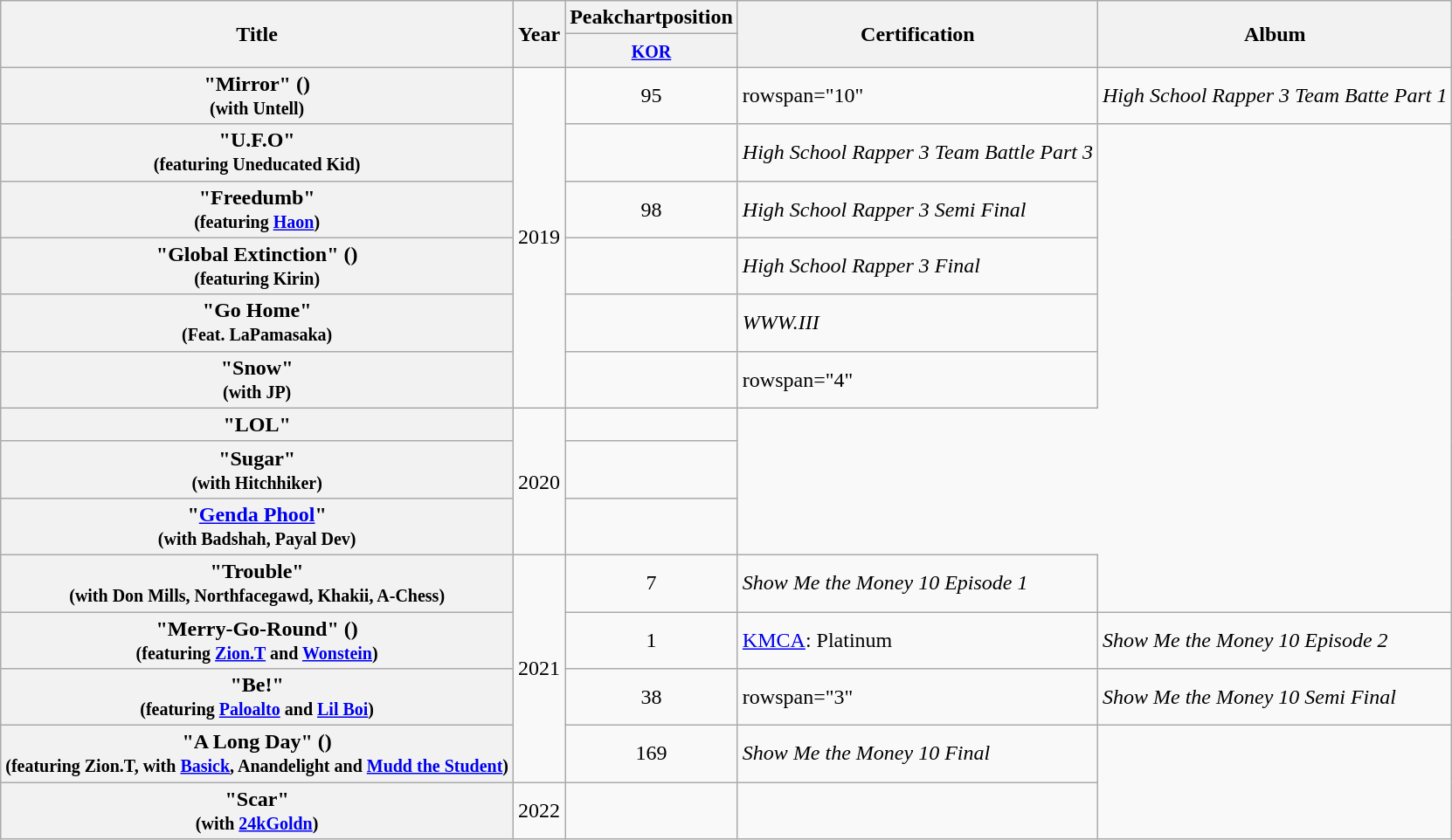<table class="wikitable plainrowheaders">
<tr>
<th rowspan="2">Title</th>
<th rowspan="2">Year</th>
<th>Peakchartposition</th>
<th rowspan="2">Certification</th>
<th rowspan="2">Album</th>
</tr>
<tr>
<th><small><a href='#'>KOR</a></small></th>
</tr>
<tr>
<th scope="row">"Mirror" ()<br><small>(with Untell)</small></th>
<td rowspan="6">2019</td>
<td align="center">95</td>
<td>rowspan="10" </td>
<td><em>High School Rapper 3 Team Batte Part 1</em></td>
</tr>
<tr>
<th scope="row">"U.F.O"<br><small>(featuring Uneducated Kid)</small></th>
<td></td>
<td><em>High School Rapper 3 Team Battle Part 3</em></td>
</tr>
<tr>
<th scope="row">"Freedumb"<br><small>(featuring <a href='#'>Haon</a>)</small></th>
<td align="center">98</td>
<td><em>High School Rapper 3 Semi Final</em></td>
</tr>
<tr>
<th scope="row">"Global Extinction" ()<br><small>(featuring Kirin)</small></th>
<td></td>
<td><em>High School Rapper 3 Final</em></td>
</tr>
<tr>
<th scope="row">"Go Home"<br><small>(Feat. LaPamasaka)</small></th>
<td></td>
<td><em>WWW.III</em></td>
</tr>
<tr>
<th scope="row">"Snow"<br><small>(with JP)</small></th>
<td></td>
<td>rowspan="4" </td>
</tr>
<tr>
<th scope="row">"LOL"</th>
<td rowspan="3">2020</td>
<td></td>
</tr>
<tr>
<th scope="row">"Sugar"<br><small>(with Hitchhiker)</small></th>
<td></td>
</tr>
<tr>
<th scope="row">"<a href='#'>Genda Phool</a>"<br><small>(with Badshah, Payal Dev)</small></th>
<td></td>
</tr>
<tr>
<th scope="row">"Trouble"<br><small>(with Don Mills, Northfacegawd, Khakii, A-Chess)</small></th>
<td rowspan="4">2021</td>
<td align="center">7</td>
<td><em>Show Me the Money 10 Episode 1</em></td>
</tr>
<tr>
<th scope="row">"Merry-Go-Round" ()<br><small>(featuring <a href='#'>Zion.T</a> and <a href='#'>Wonstein</a>)</small></th>
<td align="center">1</td>
<td><a href='#'>KMCA</a>: Platinum</td>
<td><em>Show Me the Money 10 Episode 2</em></td>
</tr>
<tr>
<th scope="row">"Be!"<br><small>(featuring <a href='#'>Paloalto</a> and <a href='#'>Lil Boi</a>)</small></th>
<td align="center">38</td>
<td>rowspan="3" </td>
<td><em>Show Me the Money 10 Semi Final</em></td>
</tr>
<tr>
<th scope="row">"A Long Day" ()<br><small>(featuring Zion.T, with <a href='#'>Basick</a>, Anandelight and <a href='#'>Mudd the Student</a>)</small></th>
<td align="center">169</td>
<td><em>Show Me the Money 10 Final</em></td>
</tr>
<tr>
<th scope="row">"Scar"<br><small>(with <a href='#'>24kGoldn</a>)</small></th>
<td>2022</td>
<td></td>
<td></td>
</tr>
</table>
